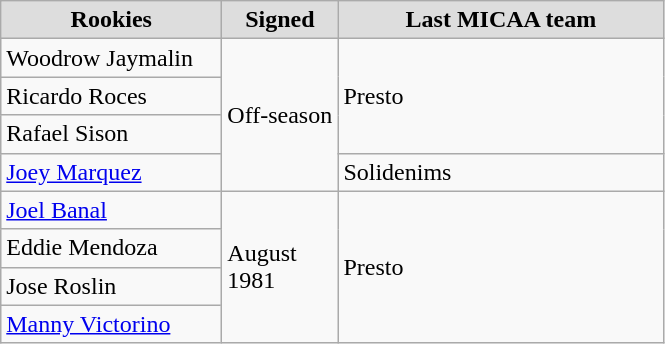<table class="wikitable sortable sortable">
<tr align="center" bgcolor="#dddddd">
<td style="width:140px"><strong>Rookies</strong></td>
<td style="width:70px"><strong>Signed</strong></td>
<td style="width:210px"><strong>Last MICAA team</strong></td>
</tr>
<tr>
<td>Woodrow Jaymalin</td>
<td rowspan="4">Off-season</td>
<td rowspan="3">Presto</td>
</tr>
<tr>
<td>Ricardo Roces</td>
</tr>
<tr>
<td>Rafael Sison</td>
</tr>
<tr>
<td><a href='#'>Joey Marquez</a></td>
<td>Solidenims</td>
</tr>
<tr>
<td><a href='#'>Joel Banal</a></td>
<td rowspan="4">August 1981</td>
<td rowspan="4">Presto</td>
</tr>
<tr>
<td>Eddie Mendoza</td>
</tr>
<tr>
<td>Jose Roslin</td>
</tr>
<tr>
<td><a href='#'>Manny Victorino</a></td>
</tr>
</table>
